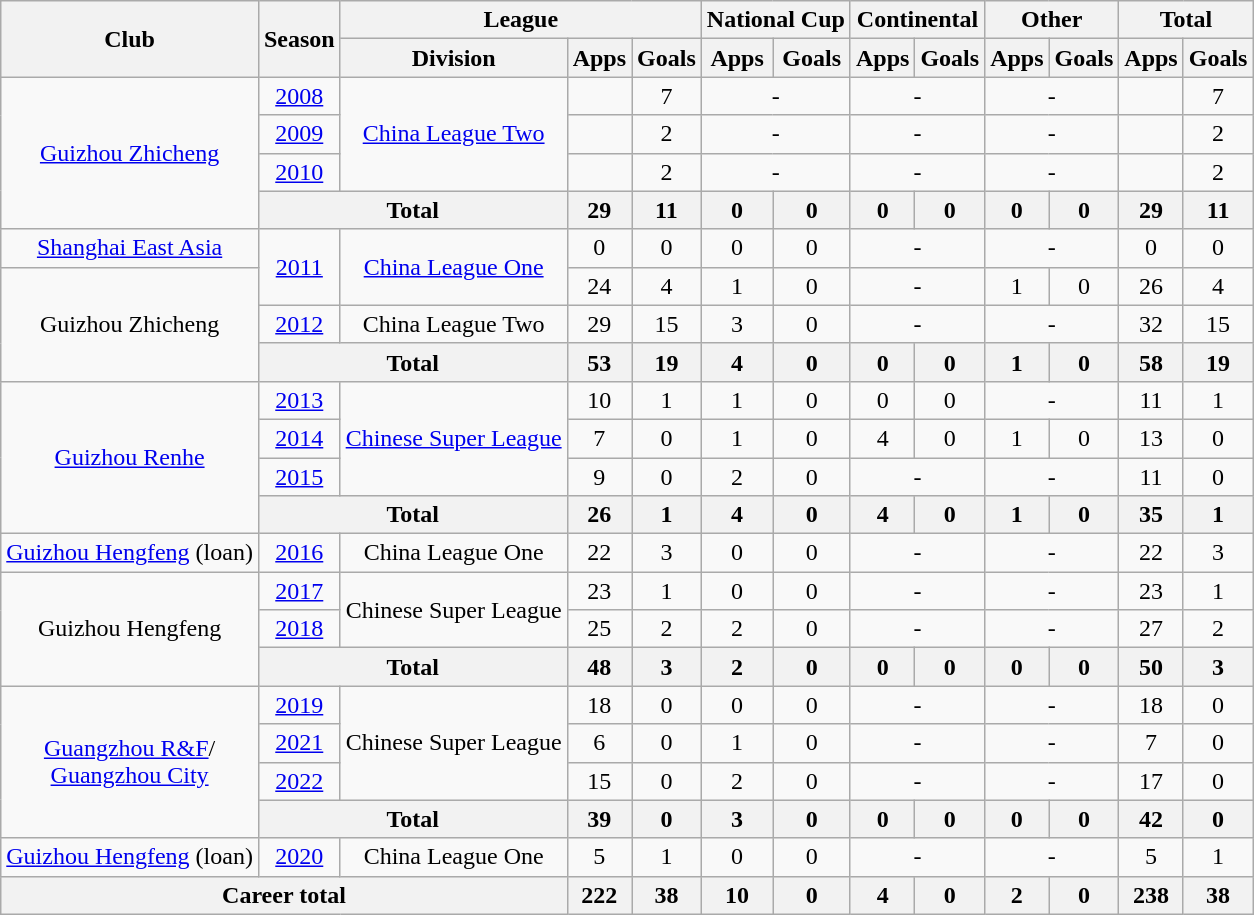<table class="wikitable" style="text-align: center">
<tr>
<th rowspan="2">Club</th>
<th rowspan="2">Season</th>
<th colspan="3">League</th>
<th colspan="2">National Cup</th>
<th colspan="2">Continental</th>
<th colspan="2">Other</th>
<th colspan="2">Total</th>
</tr>
<tr>
<th>Division</th>
<th>Apps</th>
<th>Goals</th>
<th>Apps</th>
<th>Goals</th>
<th>Apps</th>
<th>Goals</th>
<th>Apps</th>
<th>Goals</th>
<th>Apps</th>
<th>Goals</th>
</tr>
<tr>
<td rowspan="4"><a href='#'>Guizhou Zhicheng</a></td>
<td><a href='#'>2008</a></td>
<td rowspan="3"><a href='#'>China League Two</a></td>
<td></td>
<td>7</td>
<td colspan="2">-</td>
<td colspan="2">-</td>
<td colspan="2">-</td>
<td></td>
<td>7</td>
</tr>
<tr>
<td><a href='#'>2009</a></td>
<td></td>
<td>2</td>
<td colspan="2">-</td>
<td colspan="2">-</td>
<td colspan="2">-</td>
<td></td>
<td>2</td>
</tr>
<tr>
<td><a href='#'>2010</a></td>
<td></td>
<td>2</td>
<td colspan="2">-</td>
<td colspan="2">-</td>
<td colspan="2">-</td>
<td></td>
<td>2</td>
</tr>
<tr>
<th colspan="2"><strong>Total</strong></th>
<th>29</th>
<th>11</th>
<th>0</th>
<th>0</th>
<th>0</th>
<th>0</th>
<th>0</th>
<th>0</th>
<th>29</th>
<th>11</th>
</tr>
<tr>
<td><a href='#'>Shanghai East Asia</a></td>
<td rowspan="2"><a href='#'>2011</a></td>
<td rowspan="2"><a href='#'>China League One</a></td>
<td>0</td>
<td>0</td>
<td>0</td>
<td>0</td>
<td colspan="2">-</td>
<td colspan="2">-</td>
<td>0</td>
<td>0</td>
</tr>
<tr>
<td rowspan="3">Guizhou Zhicheng</td>
<td>24</td>
<td>4</td>
<td>1</td>
<td>0</td>
<td colspan="2">-</td>
<td>1</td>
<td>0</td>
<td>26</td>
<td>4</td>
</tr>
<tr>
<td><a href='#'>2012</a></td>
<td>China League Two</td>
<td>29</td>
<td>15</td>
<td>3</td>
<td>0</td>
<td colspan="2">-</td>
<td colspan="2">-</td>
<td>32</td>
<td>15</td>
</tr>
<tr>
<th colspan="2"><strong>Total</strong></th>
<th>53</th>
<th>19</th>
<th>4</th>
<th>0</th>
<th>0</th>
<th>0</th>
<th>1</th>
<th>0</th>
<th>58</th>
<th>19</th>
</tr>
<tr>
<td rowspan="4"><a href='#'>Guizhou Renhe</a></td>
<td><a href='#'>2013</a></td>
<td rowspan="3"><a href='#'>Chinese Super League</a></td>
<td>10</td>
<td>1</td>
<td>1</td>
<td>0</td>
<td>0</td>
<td>0</td>
<td colspan="2">-</td>
<td>11</td>
<td>1</td>
</tr>
<tr>
<td><a href='#'>2014</a></td>
<td>7</td>
<td>0</td>
<td>1</td>
<td>0</td>
<td>4</td>
<td>0</td>
<td>1</td>
<td>0</td>
<td>13</td>
<td>0</td>
</tr>
<tr>
<td><a href='#'>2015</a></td>
<td>9</td>
<td>0</td>
<td>2</td>
<td>0</td>
<td colspan="2">-</td>
<td colspan="2">-</td>
<td>11</td>
<td>0</td>
</tr>
<tr>
<th colspan="2"><strong>Total</strong></th>
<th>26</th>
<th>1</th>
<th>4</th>
<th>0</th>
<th>4</th>
<th>0</th>
<th>1</th>
<th>0</th>
<th>35</th>
<th>1</th>
</tr>
<tr>
<td><a href='#'>Guizhou Hengfeng</a> (loan)</td>
<td><a href='#'>2016</a></td>
<td>China League One</td>
<td>22</td>
<td>3</td>
<td>0</td>
<td>0</td>
<td colspan="2">-</td>
<td colspan="2">-</td>
<td>22</td>
<td>3</td>
</tr>
<tr>
<td rowspan="3">Guizhou Hengfeng</td>
<td><a href='#'>2017</a></td>
<td rowspan="2">Chinese Super League</td>
<td>23</td>
<td>1</td>
<td>0</td>
<td>0</td>
<td colspan="2">-</td>
<td colspan="2">-</td>
<td>23</td>
<td>1</td>
</tr>
<tr>
<td><a href='#'>2018</a></td>
<td>25</td>
<td>2</td>
<td>2</td>
<td>0</td>
<td colspan="2">-</td>
<td colspan="2">-</td>
<td>27</td>
<td>2</td>
</tr>
<tr>
<th colspan="2"><strong>Total</strong></th>
<th>48</th>
<th>3</th>
<th>2</th>
<th>0</th>
<th>0</th>
<th>0</th>
<th>0</th>
<th>0</th>
<th>50</th>
<th>3</th>
</tr>
<tr>
<td rowspan=4><a href='#'>Guangzhou R&F</a>/ <br> <a href='#'>Guangzhou City</a></td>
<td><a href='#'>2019</a></td>
<td rowspan=3>Chinese Super League</td>
<td>18</td>
<td>0</td>
<td>0</td>
<td>0</td>
<td colspan="2">-</td>
<td colspan="2">-</td>
<td>18</td>
<td>0</td>
</tr>
<tr>
<td><a href='#'>2021</a></td>
<td>6</td>
<td>0</td>
<td>1</td>
<td>0</td>
<td colspan="2">-</td>
<td colspan="2">-</td>
<td>7</td>
<td>0</td>
</tr>
<tr>
<td><a href='#'>2022</a></td>
<td>15</td>
<td>0</td>
<td>2</td>
<td>0</td>
<td colspan="2">-</td>
<td colspan="2">-</td>
<td>17</td>
<td>0</td>
</tr>
<tr>
<th colspan="2"><strong>Total</strong></th>
<th>39</th>
<th>0</th>
<th>3</th>
<th>0</th>
<th>0</th>
<th>0</th>
<th>0</th>
<th>0</th>
<th>42</th>
<th>0</th>
</tr>
<tr>
<td><a href='#'>Guizhou Hengfeng</a> (loan)</td>
<td><a href='#'>2020</a></td>
<td>China League One</td>
<td>5</td>
<td>1</td>
<td>0</td>
<td>0</td>
<td colspan="2">-</td>
<td colspan="2">-</td>
<td>5</td>
<td>1</td>
</tr>
<tr>
<th colspan=3>Career total</th>
<th>222</th>
<th>38</th>
<th>10</th>
<th>0</th>
<th>4</th>
<th>0</th>
<th>2</th>
<th>0</th>
<th>238</th>
<th>38</th>
</tr>
</table>
